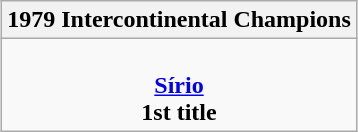<table class=wikitable style="text-align:center; margin:auto">
<tr>
<th>1979 Intercontinental Champions</th>
</tr>
<tr>
<td><br> <strong><a href='#'>Sírio</a></strong> <br> <strong>1st title</strong></td>
</tr>
</table>
